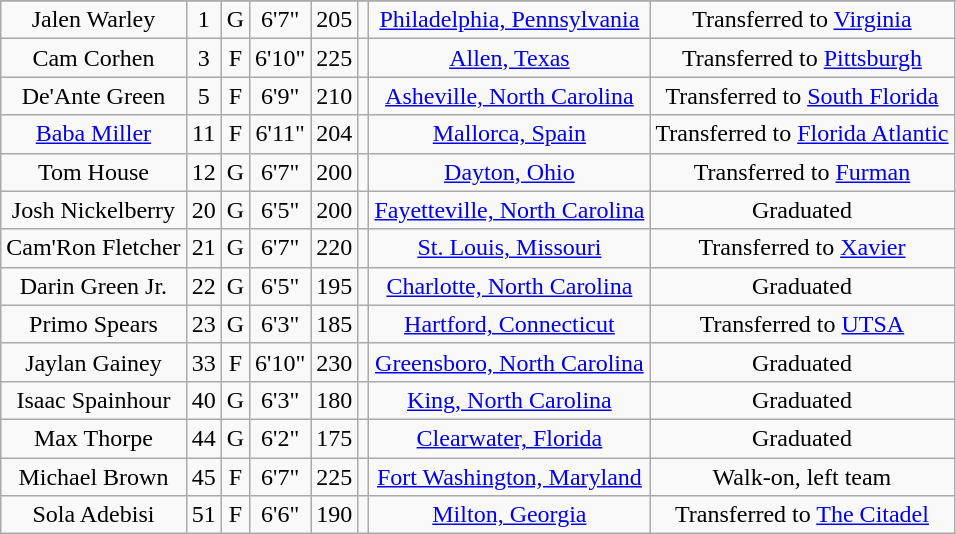<table class="wikitable sortable" style="text-align: center">
<tr align=center>
</tr>
<tr>
<td>Jalen Warley</td>
<td>1</td>
<td>G</td>
<td>6'7"</td>
<td>205</td>
<td></td>
<td><a href='#'>Philadelphia, Pennsylvania</a></td>
<td>Transferred to <a href='#'>Virginia</a></td>
</tr>
<tr>
<td>Cam Corhen</td>
<td>3</td>
<td>F</td>
<td>6'10"</td>
<td>225</td>
<td></td>
<td><a href='#'>Allen, Texas</a></td>
<td>Transferred to <a href='#'>Pittsburgh</a></td>
</tr>
<tr>
<td>De'Ante Green</td>
<td>5</td>
<td>F</td>
<td>6'9"</td>
<td>210</td>
<td></td>
<td><a href='#'>Asheville, North Carolina</a></td>
<td>Transferred to <a href='#'>South Florida</a></td>
</tr>
<tr>
<td><a href='#'>Baba Miller</a></td>
<td>11</td>
<td>F</td>
<td>6'11"</td>
<td>204</td>
<td></td>
<td><a href='#'>Mallorca, Spain</a></td>
<td>Transferred to <a href='#'>Florida Atlantic</a></td>
</tr>
<tr>
<td>Tom House</td>
<td>12</td>
<td>G</td>
<td>6'7"</td>
<td>200</td>
<td></td>
<td><a href='#'>Dayton, Ohio</a></td>
<td>Transferred to <a href='#'>Furman</a></td>
</tr>
<tr>
<td>Josh Nickelberry</td>
<td>20</td>
<td>G</td>
<td>6'5"</td>
<td>200</td>
<td></td>
<td><a href='#'>Fayetteville, North Carolina</a></td>
<td>Graduated</td>
</tr>
<tr>
<td>Cam'Ron Fletcher</td>
<td>21</td>
<td>G</td>
<td>6'7"</td>
<td>220</td>
<td></td>
<td><a href='#'>St. Louis, Missouri</a></td>
<td>Transferred to <a href='#'>Xavier</a></td>
</tr>
<tr>
<td>Darin Green Jr.</td>
<td>22</td>
<td>G</td>
<td>6'5"</td>
<td>195</td>
<td></td>
<td><a href='#'>Charlotte, North Carolina</a></td>
<td>Graduated</td>
</tr>
<tr>
<td>Primo Spears</td>
<td>23</td>
<td>G</td>
<td>6'3"</td>
<td>185</td>
<td></td>
<td><a href='#'>Hartford, Connecticut</a></td>
<td>Transferred to <a href='#'>UTSA</a></td>
</tr>
<tr>
<td>Jaylan Gainey</td>
<td>33</td>
<td>F</td>
<td>6'10"</td>
<td>230</td>
<td></td>
<td><a href='#'>Greensboro, North Carolina</a></td>
<td>Graduated</td>
</tr>
<tr>
<td>Isaac Spainhour</td>
<td>40</td>
<td>G</td>
<td>6'3"</td>
<td>180</td>
<td></td>
<td><a href='#'>King, North Carolina</a></td>
<td>Graduated</td>
</tr>
<tr>
<td>Max Thorpe</td>
<td>44</td>
<td>G</td>
<td>6'2"</td>
<td>175</td>
<td></td>
<td><a href='#'>Clearwater, Florida</a></td>
<td>Graduated</td>
</tr>
<tr>
<td>Michael Brown</td>
<td>45</td>
<td>F</td>
<td>6'7"</td>
<td>225</td>
<td></td>
<td><a href='#'>Fort Washington, Maryland</a></td>
<td>Walk-on, left team</td>
</tr>
<tr>
<td>Sola Adebisi</td>
<td>51</td>
<td>F</td>
<td>6'6"</td>
<td>190</td>
<td></td>
<td><a href='#'>Milton, Georgia</a></td>
<td>Transferred to <a href='#'>The Citadel</a></td>
</tr>
</table>
